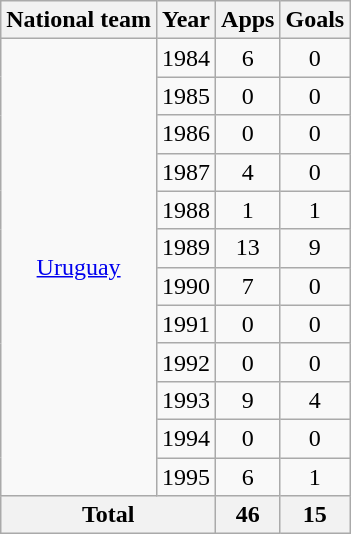<table class="wikitable" style="text-align:center">
<tr>
<th>National team</th>
<th>Year</th>
<th>Apps</th>
<th>Goals</th>
</tr>
<tr>
<td rowspan="12"><a href='#'>Uruguay</a></td>
<td>1984</td>
<td>6</td>
<td>0</td>
</tr>
<tr>
<td>1985</td>
<td>0</td>
<td>0</td>
</tr>
<tr>
<td>1986</td>
<td>0</td>
<td>0</td>
</tr>
<tr>
<td>1987</td>
<td>4</td>
<td>0</td>
</tr>
<tr>
<td>1988</td>
<td>1</td>
<td>1</td>
</tr>
<tr>
<td>1989</td>
<td>13</td>
<td>9</td>
</tr>
<tr>
<td>1990</td>
<td>7</td>
<td>0</td>
</tr>
<tr>
<td>1991</td>
<td>0</td>
<td>0</td>
</tr>
<tr>
<td>1992</td>
<td>0</td>
<td>0</td>
</tr>
<tr>
<td>1993</td>
<td>9</td>
<td>4</td>
</tr>
<tr>
<td>1994</td>
<td>0</td>
<td>0</td>
</tr>
<tr>
<td>1995</td>
<td>6</td>
<td>1</td>
</tr>
<tr>
<th colspan="2">Total</th>
<th>46</th>
<th>15</th>
</tr>
</table>
